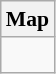<table class="wikitable" style="font-size:90%;">
<tr>
<th colspan="6">Map</th>
</tr>
<tr>
<td colspan="6" rowspan="11"><div><br> 






</div></td>
</tr>
</table>
